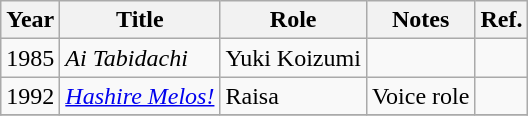<table class=wikitable>
<tr>
<th>Year</th>
<th>Title</th>
<th>Role</th>
<th>Notes</th>
<th>Ref.</th>
</tr>
<tr>
<td>1985</td>
<td><em>Ai Tabidachi</em></td>
<td>Yuki Koizumi</td>
<td></td>
<td></td>
</tr>
<tr>
<td>1992</td>
<td><em><a href='#'>Hashire Melos!</a></em></td>
<td>Raisa</td>
<td>Voice role</td>
<td></td>
</tr>
<tr>
</tr>
</table>
